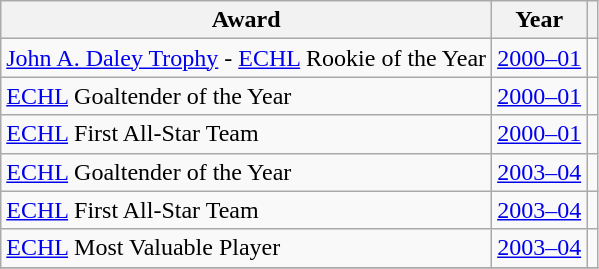<table class="wikitable">
<tr>
<th>Award</th>
<th>Year</th>
<th></th>
</tr>
<tr>
<td><a href='#'>John A. Daley Trophy</a> - <a href='#'>ECHL</a> Rookie of the Year</td>
<td><a href='#'>2000–01</a></td>
<td></td>
</tr>
<tr>
<td><a href='#'>ECHL</a> Goaltender of the Year</td>
<td><a href='#'>2000–01</a></td>
<td></td>
</tr>
<tr>
<td><a href='#'>ECHL</a> First All-Star Team</td>
<td><a href='#'>2000–01</a></td>
<td></td>
</tr>
<tr>
<td><a href='#'>ECHL</a> Goaltender of the Year</td>
<td><a href='#'>2003–04</a></td>
<td></td>
</tr>
<tr>
<td><a href='#'>ECHL</a> First All-Star Team</td>
<td><a href='#'>2003–04</a></td>
<td></td>
</tr>
<tr>
<td><a href='#'>ECHL</a> Most Valuable Player</td>
<td><a href='#'>2003–04</a></td>
<td></td>
</tr>
<tr>
</tr>
</table>
